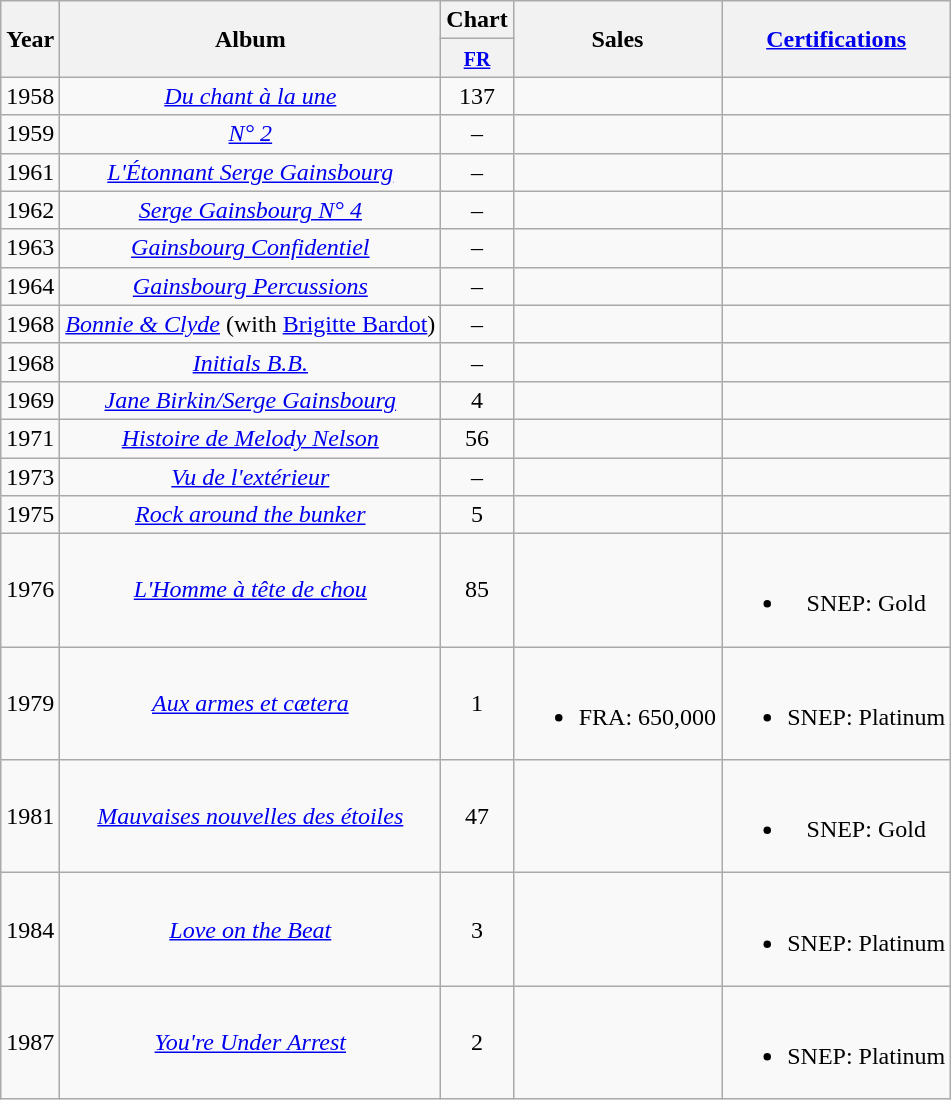<table class="wikitable">
<tr>
<th style="text-align:center;" rowspan="2">Year</th>
<th style="text-align:center;" rowspan="2">Album</th>
<th style="text-align:center;">Chart</th>
<th style="text-align:center;" rowspan="2">Sales</th>
<th style="text-align:center;" rowspan="2"><a href='#'>Certifications</a></th>
</tr>
<tr>
<th width="40"><small><a href='#'>FR</a></small><br></th>
</tr>
<tr style="text-align:center;">
<td>1958</td>
<td><em><a href='#'>Du chant à la une</a></em></td>
<td>137</td>
<td></td>
<td></td>
</tr>
<tr style="text-align:center;">
<td>1959</td>
<td><em><a href='#'>N° 2</a></em></td>
<td>–</td>
<td></td>
<td></td>
</tr>
<tr style="text-align:center;">
<td>1961</td>
<td><em><a href='#'>L'Étonnant Serge Gainsbourg</a></em></td>
<td>–</td>
<td></td>
<td></td>
</tr>
<tr style="text-align:center;">
<td>1962</td>
<td><em><a href='#'>Serge Gainsbourg N° 4</a></em></td>
<td>–</td>
<td></td>
<td></td>
</tr>
<tr style="text-align:center;">
<td>1963</td>
<td><em><a href='#'>Gainsbourg Confidentiel</a></em></td>
<td>–</td>
<td></td>
<td></td>
</tr>
<tr style="text-align:center;">
<td>1964</td>
<td><em><a href='#'>Gainsbourg Percussions</a></em></td>
<td>–</td>
<td></td>
<td></td>
</tr>
<tr style="text-align:center;">
<td>1968</td>
<td><em><a href='#'>Bonnie & Clyde</a></em> (with <a href='#'>Brigitte Bardot</a>)</td>
<td>–</td>
<td></td>
<td></td>
</tr>
<tr style="text-align:center;">
<td>1968</td>
<td><em><a href='#'>Initials B.B.</a></em></td>
<td>–</td>
<td></td>
<td></td>
</tr>
<tr style="text-align:center;">
<td>1969</td>
<td><em><a href='#'>Jane Birkin/Serge Gainsbourg</a></em></td>
<td>4</td>
<td></td>
<td></td>
</tr>
<tr style="text-align:center;">
<td>1971</td>
<td><em><a href='#'>Histoire de Melody Nelson</a></em></td>
<td>56</td>
<td></td>
<td></td>
</tr>
<tr style="text-align:center;">
<td>1973</td>
<td><em><a href='#'>Vu de l'extérieur</a></em></td>
<td>–</td>
<td></td>
<td></td>
</tr>
<tr style="text-align:center;">
<td>1975</td>
<td><em><a href='#'>Rock around the bunker</a></em></td>
<td>5</td>
<td></td>
<td></td>
</tr>
<tr style="text-align:center;">
<td>1976</td>
<td><em><a href='#'>L'Homme à tête de chou</a></em></td>
<td>85</td>
<td></td>
<td><br><ul><li>SNEP: Gold</li></ul></td>
</tr>
<tr style="text-align:center;">
<td>1979</td>
<td><em><a href='#'>Aux armes et cætera</a></em></td>
<td>1</td>
<td><br><ul><li>FRA: 650,000</li></ul></td>
<td><br><ul><li>SNEP: Platinum</li></ul></td>
</tr>
<tr style="text-align:center;">
<td>1981</td>
<td><em><a href='#'>Mauvaises nouvelles des étoiles</a></em></td>
<td>47</td>
<td></td>
<td><br><ul><li>SNEP: Gold</li></ul></td>
</tr>
<tr style="text-align:center;">
<td>1984</td>
<td><em><a href='#'>Love on the Beat</a></em></td>
<td>3</td>
<td></td>
<td><br><ul><li>SNEP: Platinum</li></ul></td>
</tr>
<tr style="text-align:center;">
<td>1987</td>
<td><em><a href='#'>You're Under Arrest</a></em></td>
<td>2</td>
<td></td>
<td><br><ul><li>SNEP: Platinum</li></ul></td>
</tr>
</table>
